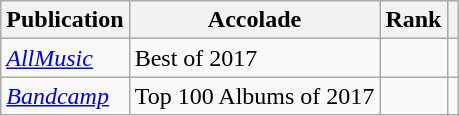<table class="sortable wikitable">
<tr>
<th>Publication</th>
<th>Accolade</th>
<th>Rank</th>
<th class="unsortable"></th>
</tr>
<tr>
<td><em><a href='#'>AllMusic</a></em></td>
<td>Best of 2017</td>
<td></td>
<td></td>
</tr>
<tr>
<td><em><a href='#'>Bandcamp</a></em></td>
<td>Top 100 Albums of 2017</td>
<td></td>
<td></td>
</tr>
</table>
